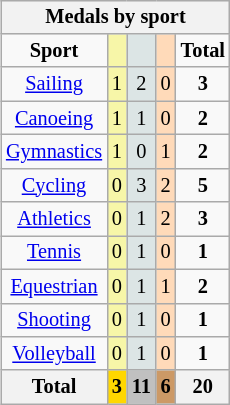<table class="wikitable" style="font-size:85%; float: right;">
<tr style="background:#efefef;">
<th colspan=5><strong>Medals by sport</strong></th>
</tr>
<tr align=center>
<td><strong>Sport</strong></td>
<td bgcolor=#f7f6a8></td>
<td bgcolor=#dce5e5></td>
<td bgcolor=#ffdab9></td>
<td><strong>Total</strong></td>
</tr>
<tr align=center>
<td><a href='#'>Sailing</a></td>
<td style="background:#F7F6A8;">1</td>
<td style="background:#DCE5E5;">2</td>
<td style="background:#FFDAB9;">0</td>
<td><strong>3</strong></td>
</tr>
<tr align=center>
<td><a href='#'>Canoeing</a></td>
<td style="background:#F7F6A8;">1</td>
<td style="background:#DCE5E5;">1</td>
<td style="background:#FFDAB9;">0</td>
<td><strong>2</strong></td>
</tr>
<tr align=center>
<td><a href='#'>Gymnastics</a></td>
<td style="background:#F7F6A8;">1</td>
<td style="background:#DCE5E5;">0</td>
<td style="background:#FFDAB9;">1</td>
<td><strong>2</strong></td>
</tr>
<tr align=center>
<td><a href='#'>Cycling</a></td>
<td style="background:#F7F6A8;">0</td>
<td style="background:#DCE5E5;">3</td>
<td style="background:#FFDAB9;">2</td>
<td><strong>5</strong></td>
</tr>
<tr align=center>
<td><a href='#'>Athletics</a></td>
<td style="background:#F7F6A8;">0</td>
<td style="background:#DCE5E5;">1</td>
<td style="background:#FFDAB9;">2</td>
<td><strong>3</strong></td>
</tr>
<tr align=center>
<td><a href='#'>Tennis</a></td>
<td style="background:#F7F6A8;">0</td>
<td style="background:#DCE5E5;">1</td>
<td style="background:#FFDAB9;">0</td>
<td><strong>1</strong></td>
</tr>
<tr align=center>
<td><a href='#'>Equestrian</a></td>
<td style="background:#F7F6A8;">0</td>
<td style="background:#DCE5E5;">1</td>
<td style="background:#FFDAB9;">1</td>
<td><strong>2</strong></td>
</tr>
<tr align=center>
<td><a href='#'>Shooting</a></td>
<td style="background:#F7F6A8;">0</td>
<td style="background:#DCE5E5;">1</td>
<td style="background:#FFDAB9;">0</td>
<td><strong>1</strong></td>
</tr>
<tr align=center>
<td><a href='#'>Volleyball</a></td>
<td style="background:#F7F6A8;">0</td>
<td style="background:#DCE5E5;">1</td>
<td style="background:#FFDAB9;">0</td>
<td><strong>1</strong></td>
</tr>
<tr align=center>
<th><strong>Total</strong></th>
<th style="background:gold;"><strong>3</strong></th>
<th style="background:silver;"><strong>11</strong></th>
<th style="background:#c96;"><strong>6</strong></th>
<th><strong>20</strong></th>
</tr>
</table>
